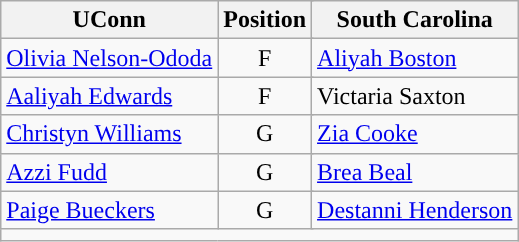<table class="wikitable">
<tr>
<th>UConn</th>
<th colspan="2">Position</th>
<th>South Carolina</th>
</tr>
<tr>
<td><a href='#'>Olivia Nelson-Ododa</a></td>
<td colspan=2 style="text-align:center">F</td>
<td><a href='#'>Aliyah Boston</a></td>
</tr>
<tr>
<td><a href='#'>Aaliyah Edwards</a></td>
<td colspan=2 style="text-align:center">F</td>
<td>Victaria Saxton</td>
</tr>
<tr>
<td><a href='#'>Christyn Williams</a></td>
<td colspan=2 style="text-align:center">G</td>
<td><a href='#'>Zia Cooke</a></td>
</tr>
<tr>
<td><a href='#'>Azzi Fudd</a></td>
<td colspan=2 style="text-align:center">G</td>
<td><a href='#'>Brea Beal</a></td>
</tr>
<tr>
<td><a href='#'>Paige Bueckers</a></td>
<td colspan=2 style="text-align:center">G</td>
<td><a href='#'>Destanni Henderson</a></td>
</tr>
<tr>
<td style="text-align:center" colspan=4></td>
</tr>
</table>
